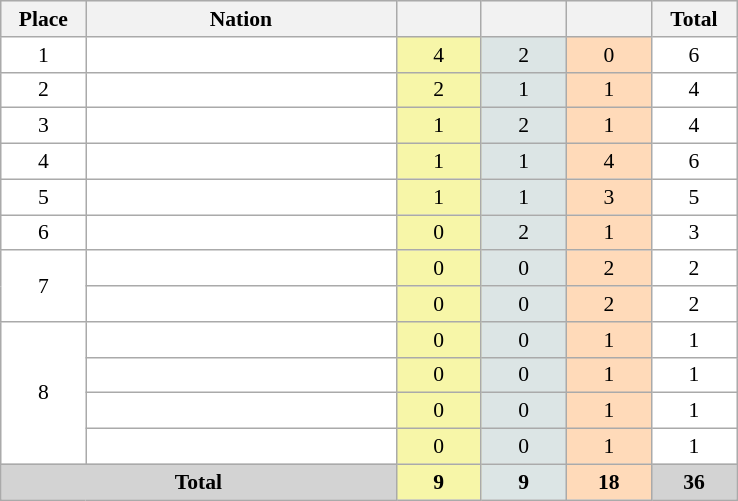<table class=wikitable style="border:1px solid #AAAAAA;font-size:90%">
<tr bgcolor="#EFEFEF">
<th width=50>Place</th>
<th width=200>Nation</th>
<th width=50></th>
<th width=50></th>
<th width=50></th>
<th width=50>Total</th>
</tr>
<tr align="center" valign="top" bgcolor="#FFFFFF">
<td>1</td>
<td align="left"></td>
<td style="background:#F7F6A8;">4</td>
<td style="background:#DCE5E5;">2</td>
<td style="background:#FFDAB9;">0</td>
<td>6</td>
</tr>
<tr align="center" valign="top" bgcolor="#FFFFFF">
<td>2</td>
<td align="left"></td>
<td style="background:#F7F6A8;">2</td>
<td style="background:#DCE5E5;">1</td>
<td style="background:#FFDAB9;">1</td>
<td>4</td>
</tr>
<tr align="center" valign="top" bgcolor="#FFFFFF">
<td>3</td>
<td align="left"></td>
<td style="background:#F7F6A8;">1</td>
<td style="background:#DCE5E5;">2</td>
<td style="background:#FFDAB9;">1</td>
<td>4</td>
</tr>
<tr align="center" valign="top" bgcolor="#FFFFFF">
<td>4</td>
<td align="left"></td>
<td style="background:#F7F6A8;">1</td>
<td style="background:#DCE5E5;">1</td>
<td style="background:#FFDAB9;">4</td>
<td>6</td>
</tr>
<tr align="center" valign="top" bgcolor="#FFFFFF">
<td>5</td>
<td align="left"></td>
<td style="background:#F7F6A8;">1</td>
<td style="background:#DCE5E5;">1</td>
<td style="background:#FFDAB9;">3</td>
<td>5</td>
</tr>
<tr align="center" valign="top" bgcolor="#FFFFFF">
<td>6</td>
<td align="left"></td>
<td style="background:#F7F6A8;">0</td>
<td style="background:#DCE5E5;">2</td>
<td style="background:#FFDAB9;">1</td>
<td>3</td>
</tr>
<tr align="center" bgcolor="#FFFFFF">
<td rowspan="2" valign="center">7</td>
<td align="left"></td>
<td style="background:#F7F6A8;">0</td>
<td style="background:#DCE5E5;">0</td>
<td style="background:#FFDAB9;">2</td>
<td>2</td>
</tr>
<tr align="center" valign="top" bgcolor="#FFFFFF">
<td align="left"></td>
<td style="background:#F7F6A8;">0</td>
<td style="background:#DCE5E5;">0</td>
<td style="background:#FFDAB9;">2</td>
<td>2</td>
</tr>
<tr align="center" bgcolor="#FFFFFF">
<td rowspan="4" valign="center">8</td>
<td align="left"></td>
<td style="background:#F7F6A8;">0</td>
<td style="background:#DCE5E5;">0</td>
<td style="background:#FFDAB9;">1</td>
<td>1</td>
</tr>
<tr align="center" valign="top" bgcolor="#FFFFFF">
<td align="left"></td>
<td style="background:#F7F6A8;">0</td>
<td style="background:#DCE5E5;">0</td>
<td style="background:#FFDAB9;">1</td>
<td>1</td>
</tr>
<tr align="center" valign="top" bgcolor="#FFFFFF">
<td align="left"></td>
<td style="background:#F7F6A8;">0</td>
<td style="background:#DCE5E5;">0</td>
<td style="background:#FFDAB9;">1</td>
<td>1</td>
</tr>
<tr align="center" valign="top" bgcolor="#FFFFFF">
<td align="left"></td>
<td style="background:#F7F6A8;">0</td>
<td style="background:#DCE5E5;">0</td>
<td style="background:#FFDAB9;">1</td>
<td>1</td>
</tr>
<tr align="center">
<td colspan="2" bgcolor=D3D3D3><strong>Total</strong></td>
<td style="background:#F7F6A8;"><strong>9</strong></td>
<td style="background:#DCE5E5;"><strong>9</strong></td>
<td style="background:#FFDAB9;"><strong>18</strong></td>
<td bgcolor=D3D3D3><strong>36</strong></td>
</tr>
</table>
